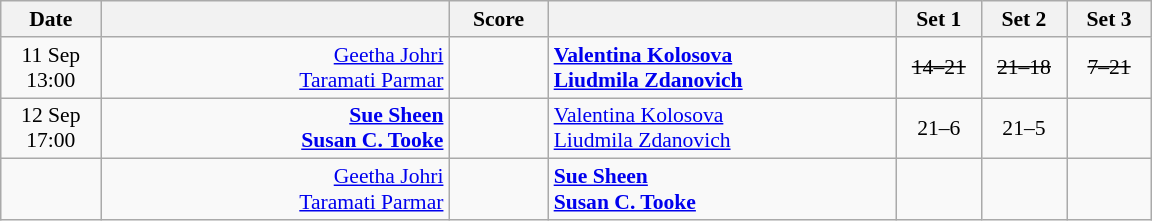<table class="wikitable" style="text-align: center; font-size:90%">
<tr>
<th width="60">Date</th>
<th align="right" width="225"></th>
<th width="60">Score</th>
<th align="left" width="225"></th>
<th width="50">Set 1</th>
<th width="50">Set 2</th>
<th width="50">Set 3</th>
</tr>
<tr>
<td>11 Sep<br>13:00</td>
<td align="right"><a href='#'>Geetha Johri</a> <br><a href='#'>Taramati Parmar</a> </td>
<td align="center"><s></s></td>
<td align="left"><strong> <a href='#'>Valentina Kolosova</a><br> <a href='#'>Liudmila Zdanovich</a></strong></td>
<td><s>14–21</s></td>
<td><s>21–18</s></td>
<td><s>7–21</s></td>
</tr>
<tr>
<td>12 Sep<br>17:00</td>
<td align="right"><strong><a href='#'>Sue Sheen</a> <br><a href='#'>Susan C. Tooke</a> </strong></td>
<td align="center"></td>
<td align="left"> <a href='#'>Valentina Kolosova</a><br> <a href='#'>Liudmila Zdanovich</a></td>
<td>21–6</td>
<td>21–5</td>
<td></td>
</tr>
<tr>
<td></td>
<td align="right"><a href='#'>Geetha Johri</a> <br><a href='#'>Taramati Parmar</a> </td>
<td align="center"></td>
<td align="left"><strong> <a href='#'>Sue Sheen</a><br> <a href='#'>Susan C. Tooke</a></strong></td>
<td></td>
<td></td>
<td></td>
</tr>
</table>
